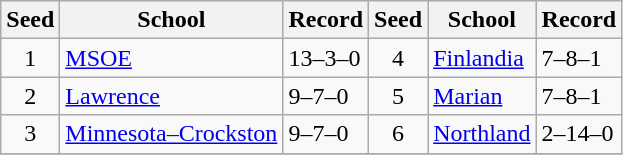<table class="wikitable">
<tr>
<th>Seed</th>
<th>School</th>
<th>Record</th>
<th>Seed</th>
<th>School</th>
<th>Record</th>
</tr>
<tr>
<td align=center>1</td>
<td><a href='#'>MSOE</a></td>
<td>13–3–0</td>
<td align=center>4</td>
<td><a href='#'>Finlandia</a></td>
<td>7–8–1</td>
</tr>
<tr>
<td align=center>2</td>
<td><a href='#'>Lawrence</a></td>
<td>9–7–0</td>
<td align=center>5</td>
<td><a href='#'>Marian</a></td>
<td>7–8–1</td>
</tr>
<tr>
<td align=center>3</td>
<td><a href='#'>Minnesota–Crockston</a></td>
<td>9–7–0</td>
<td align=center>6</td>
<td><a href='#'>Northland</a></td>
<td>2–14–0</td>
</tr>
<tr>
</tr>
</table>
